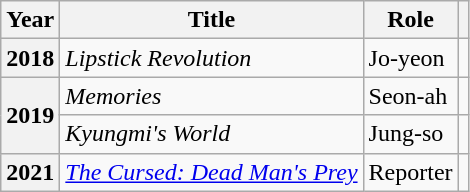<table class="wikitable sortable plainrowheaders">
<tr>
<th scope="col">Year</th>
<th scope="col">Title</th>
<th scope="col">Role</th>
<th scope="col" class="unsortable"></th>
</tr>
<tr>
<th scope="row">2018</th>
<td><em>Lipstick Revolution</em></td>
<td>Jo-yeon</td>
<td></td>
</tr>
<tr>
<th scope="row" rowspan="2">2019</th>
<td><em>Memories</em></td>
<td>Seon-ah</td>
<td></td>
</tr>
<tr>
<td><em>Kyungmi's World</em></td>
<td>Jung-so</td>
<td></td>
</tr>
<tr>
<th scope="row">2021</th>
<td><em><a href='#'>The Cursed: Dead Man's Prey</a></em></td>
<td>Reporter</td>
<td></td>
</tr>
</table>
